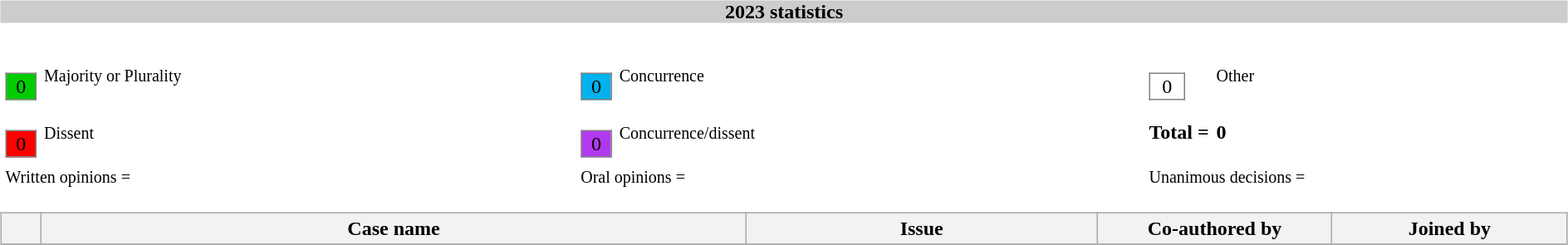<table width=100%>
<tr>
<td><br><table width=100% align=center cellpadding=0 cellspacing=0>
<tr>
<th bgcolor=#CCCCCC>2023 statistics</th>
</tr>
<tr>
<td><br><table width=100% cellpadding="2" cellspacing="2" border="0"width=25px>
<tr>
<td><br><table border="1" style="border-collapse:collapse;">
<tr>
<td align=center bgcolor=#00CD00 width=25px>0</td>
</tr>
</table>
</td>
<td><small>Majority or Plurality</small></td>
<td width=25px><br><table border="1" style="border-collapse:collapse;">
<tr>
<td align=center width=25px bgcolor=#00B2EE>0</td>
</tr>
</table>
</td>
<td><small>Concurrence</small></td>
<td width=25px><br><table border="1" style="border-collapse:collapse;">
<tr>
<td align=center width=25px bgcolor=white>0</td>
</tr>
</table>
</td>
<td><small>Other</small></td>
</tr>
<tr>
<td width=25px><br><table border="1" style="border-collapse:collapse;">
<tr>
<td align=center width=25px bgcolor=red>0</td>
</tr>
</table>
</td>
<td><small>Dissent</small></td>
<td width=25px><br><table border="1" style="border-collapse:collapse;">
<tr>
<td align=center width=25px bgcolor=#B23AEE>0</td>
</tr>
</table>
</td>
<td><small>Concurrence/dissent</small></td>
<td white-space: nowrap><strong>Total = </strong></td>
<td><strong>0</strong></td>
</tr>
<tr>
<td colspan=2><small>Written opinions = </small></td>
<td colspan=2><small>Oral opinions = </small></td>
<td colspan=2><small> Unanimous decisions = </small></td>
</tr>
</table>
<table class="wikitable" width=100%>
<tr bgcolor="#CCCCCC">
<th width=25px></th>
<th width=45%>Case name</th>
<th>Issue</th>
<th width=15%>Co-authored by</th>
<th width=15%>Joined by</th>
</tr>
<tr>
</tr>
</table>
</td>
</tr>
</table>
</td>
</tr>
</table>
